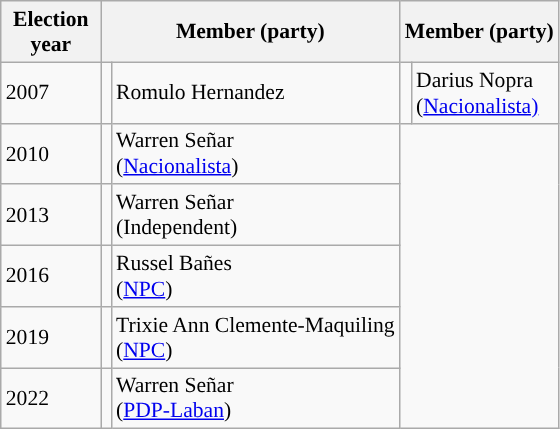<table class=wikitable style="font-size:90%">
<tr>
<th width=60px>Election<br>year</th>
<th colspan=2 width=140px>Member (party)</th>
<th colspan="2">Member (party)</th>
</tr>
<tr>
<td>2007</td>
<td></td>
<td>Romulo Hernandez</td>
<td></td>
<td>Darius Nopra<br>(<a href='#'>Nacionalista)</a></td>
</tr>
<tr>
<td>2010</td>
<td></td>
<td>Warren Señar<br>(<a href='#'>Nacionalista</a>)</td>
</tr>
<tr>
<td>2013</td>
<td></td>
<td>Warren Señar<br>(Independent)</td>
</tr>
<tr>
<td>2016</td>
<td></td>
<td>Russel Bañes<br>(<a href='#'>NPC</a>)</td>
</tr>
<tr>
<td>2019</td>
<td></td>
<td>Trixie Ann Clemente-Maquiling<br>(<a href='#'>NPC</a>)</td>
</tr>
<tr>
<td>2022</td>
<td></td>
<td>Warren Señar<br>(<a href='#'>PDP-Laban</a>)</td>
</tr>
</table>
